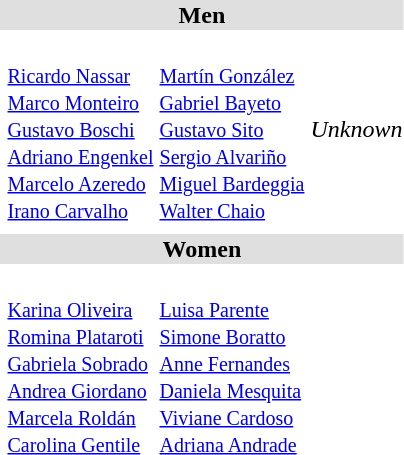<table>
<tr style="background:#dfdfdf;">
<td colspan="4" style="text-align:center;"><strong>Men</strong></td>
</tr>
<tr>
<th scope=row style="text-align:left"></th>
<td><br><small><a href='#'>Ricardo Nassar</a> <br> <a href='#'>Marco Monteiro</a> <br> <a href='#'>Gustavo Boschi</a> <br> <a href='#'>Adriano Engenkel</a> <br> <a href='#'>Marcelo Azeredo</a> <br> <a href='#'>Irano Carvalho</a> </small></td>
<td><br><small><a href='#'>Martín González</a><br><a href='#'>Gabriel Bayeto</a><br><a href='#'>Gustavo Sito</a><br><a href='#'>Sergio Alvariño</a><br><a href='#'>Miguel Bardeggia</a><br><a href='#'>Walter Chaio</a><br></small></td>
<td><em>Unknown</em></td>
</tr>
<tr>
<th scope=row style="text-align:left"></th>
<td></td>
<td></td>
<td></td>
</tr>
<tr style="background:#dfdfdf;">
<td colspan="4" style="text-align:center;"><strong>Women</strong></td>
</tr>
<tr>
<th scope=row style="text-align:left"></th>
<td><br><small><a href='#'>Karina Oliveira</a> <br> <a href='#'>Romina Plataroti</a> <br> <a href='#'>Gabriela Sobrado</a> <br> <a href='#'>Andrea Giordano</a> <br> <a href='#'>Marcela Roldán</a> <br> <a href='#'>Carolina Gentile</a> </small></td>
<td><br><small><a href='#'>Luisa Parente</a> <br> <a href='#'>Simone Boratto</a> <br> <a href='#'>Anne Fernandes</a> <br> <a href='#'>Daniela Mesquita</a> <br> <a href='#'>Viviane Cardoso</a> <br> <a href='#'>Adriana Andrade</a> </small></td>
<td><br><small><br><br><br><br><br><br></small></td>
</tr>
<tr>
<th scope=row style="text-align:left"></th>
<td></td>
<td></td>
<td></td>
</tr>
</table>
